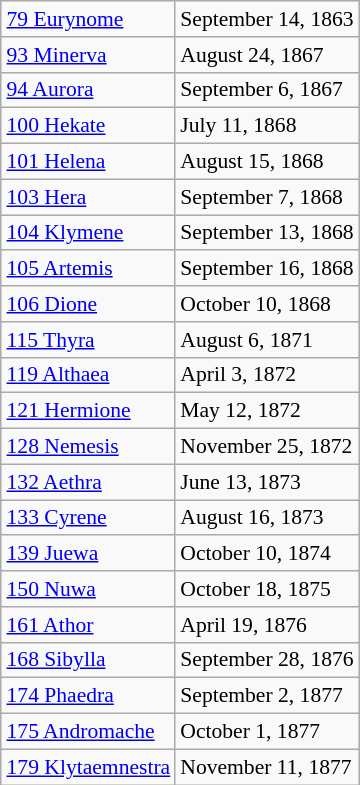<table class="wikitable" align="right" style="margin: 1em; margin-top: 0; font-size: 0.9em;">
<tr>
<td><a href='#'>79 Eurynome</a></td>
<td>September 14, 1863</td>
</tr>
<tr>
<td><a href='#'>93 Minerva</a></td>
<td>August 24, 1867</td>
</tr>
<tr>
<td><a href='#'>94 Aurora</a></td>
<td>September 6, 1867</td>
</tr>
<tr>
<td><a href='#'>100 Hekate</a></td>
<td>July 11, 1868</td>
</tr>
<tr>
<td><a href='#'>101 Helena</a></td>
<td>August 15, 1868</td>
</tr>
<tr>
<td><a href='#'>103 Hera</a></td>
<td>September 7, 1868</td>
</tr>
<tr>
<td><a href='#'>104 Klymene</a></td>
<td>September 13, 1868</td>
</tr>
<tr>
<td><a href='#'>105 Artemis</a></td>
<td>September 16, 1868</td>
</tr>
<tr>
<td><a href='#'>106 Dione</a></td>
<td>October 10, 1868</td>
</tr>
<tr>
<td><a href='#'>115 Thyra</a></td>
<td>August 6, 1871</td>
</tr>
<tr>
<td><a href='#'>119 Althaea</a></td>
<td>April 3, 1872</td>
</tr>
<tr>
<td><a href='#'>121 Hermione</a></td>
<td>May 12, 1872</td>
</tr>
<tr>
<td><a href='#'>128 Nemesis</a></td>
<td>November 25, 1872</td>
</tr>
<tr>
<td><a href='#'>132 Aethra</a></td>
<td>June 13, 1873</td>
</tr>
<tr>
<td><a href='#'>133 Cyrene</a></td>
<td>August 16, 1873</td>
</tr>
<tr>
<td><a href='#'>139 Juewa</a></td>
<td>October 10, 1874</td>
</tr>
<tr>
<td><a href='#'>150 Nuwa</a></td>
<td>October 18, 1875</td>
</tr>
<tr>
<td><a href='#'>161 Athor</a></td>
<td>April 19, 1876</td>
</tr>
<tr>
<td><a href='#'>168 Sibylla</a></td>
<td>September 28, 1876</td>
</tr>
<tr>
<td><a href='#'>174 Phaedra</a></td>
<td>September 2, 1877</td>
</tr>
<tr>
<td><a href='#'>175 Andromache</a></td>
<td>October 1, 1877</td>
</tr>
<tr>
<td><a href='#'>179 Klytaemnestra</a></td>
<td>November 11, 1877</td>
</tr>
</table>
